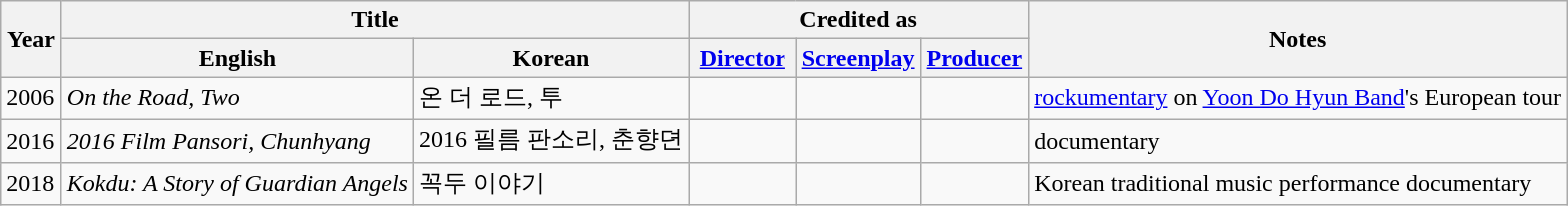<table class="wikitable sortable plainrowheaders">
<tr>
<th rowspan="2" style="width:33px;">Year</th>
<th colspan="2">Title</th>
<th colspan="3">Credited as</th>
<th rowspan="2" class="unsortable">Notes</th>
</tr>
<tr>
<th>English</th>
<th>Korean</th>
<th width="65" class="unsortable"><a href='#'>Director</a></th>
<th width="65" class="unsortable"><a href='#'>Screenplay</a></th>
<th width="65" class="unsortable"><a href='#'>Producer</a></th>
</tr>
<tr>
<td>2006</td>
<td><em>On the Road, Two</em></td>
<td>온 더 로드, 투</td>
<td></td>
<td></td>
<td></td>
<td><a href='#'>rockumentary</a> on <a href='#'>Yoon Do Hyun Band</a>'s European tour</td>
</tr>
<tr>
<td>2016</td>
<td><em>2016 Film Pansori, Chunhyang</em></td>
<td>2016 필름 판소리, 춘향뎐</td>
<td></td>
<td></td>
<td></td>
<td>documentary</td>
</tr>
<tr>
<td>2018</td>
<td><em>Kokdu: A Story of Guardian Angels</em></td>
<td>꼭두 이야기</td>
<td></td>
<td></td>
<td></td>
<td>Korean traditional music performance documentary</td>
</tr>
</table>
